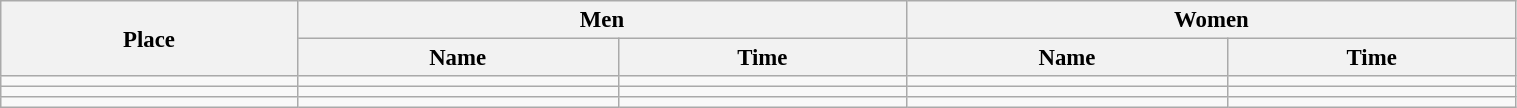<table class=wikitable style="font-size:95%" width="80%">
<tr>
<th rowspan="2">Place</th>
<th colspan="2">Men</th>
<th colspan="2">Women</th>
</tr>
<tr>
<th>Name</th>
<th>Time</th>
<th>Name</th>
<th>Time</th>
</tr>
<tr>
<td align="center"></td>
<td></td>
<td></td>
<td></td>
<td></td>
</tr>
<tr>
<td align="center"></td>
<td></td>
<td></td>
<td></td>
<td></td>
</tr>
<tr>
<td align="center"></td>
<td></td>
<td></td>
<td></td>
<td></td>
</tr>
</table>
